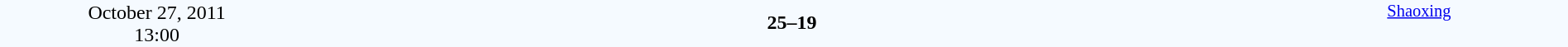<table style="width: 100%; background:#F5FAFF;" cellspacing="0">
<tr>
<td align=center rowspan=3 width=20%>October 27, 2011<br>13:00</td>
</tr>
<tr>
<td width=24% align=right><strong></strong></td>
<td align=center width=13%><strong>25–19</strong></td>
<td width=24%></td>
<td style=font-size:85% rowspan=3 valign=top align=center><a href='#'>Shaoxing</a></td>
</tr>
<tr style=font-size:85%>
<td align=right></td>
<td align=center></td>
<td></td>
</tr>
</table>
